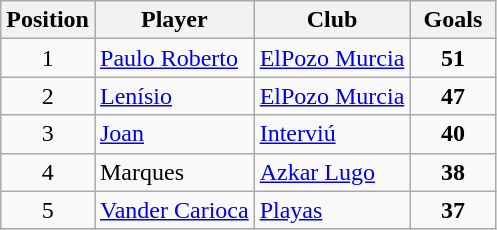<table class="wikitable">
<tr>
<th width="35px">Position</th>
<th>Player</th>
<th>Club</th>
<th width="50px">Goals</th>
</tr>
<tr>
<td align="center">1</td>
<td> <a href='#'>Paulo Roberto</a></td>
<td><a href='#'>ElPozo Murcia</a></td>
<td align=center><strong>51</strong></td>
</tr>
<tr>
<td align="center">2</td>
<td> <a href='#'>Lenísio</a></td>
<td><a href='#'>ElPozo Murcia</a></td>
<td align=center><strong>47</strong></td>
</tr>
<tr>
<td align="center">3</td>
<td> <a href='#'>Joan</a></td>
<td><a href='#'>Interviú</a></td>
<td align=center><strong>40</strong></td>
</tr>
<tr>
<td align="center">4</td>
<td> Marques</td>
<td><a href='#'>Azkar Lugo</a></td>
<td align=center><strong>38</strong></td>
</tr>
<tr>
<td align="center">5</td>
<td> <a href='#'>Vander Carioca</a></td>
<td><a href='#'>Playas</a></td>
<td align=center><strong>37</strong></td>
</tr>
</table>
